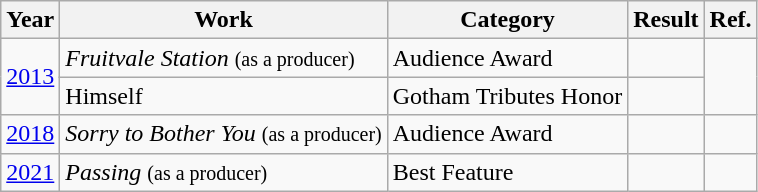<table class="wikitable">
<tr>
<th>Year</th>
<th>Work</th>
<th>Category</th>
<th>Result</th>
<th>Ref.</th>
</tr>
<tr>
<td rowspan="2"><a href='#'>2013</a></td>
<td rowspan="1"><em>Fruitvale Station</em> <small>(as a producer)</small></td>
<td rowspan="1">Audience Award</td>
<td></td>
<td rowspan="2"></td>
</tr>
<tr>
<td rowspan="1">Himself</td>
<td rowspan="1">Gotham Tributes Honor</td>
<td></td>
</tr>
<tr>
<td rowspan="1"><a href='#'>2018</a></td>
<td rowspan="1"><em>Sorry to Bother You</em> <small>(as a producer)</small></td>
<td rowspan="1">Audience Award</td>
<td></td>
<td rowspan="1"></td>
</tr>
<tr>
<td rowspan="1"><a href='#'>2021</a></td>
<td rowspan="1"><em>Passing </em> <small>(as a producer)</small></td>
<td rowspan="1">Best Feature</td>
<td></td>
<td rowspan="1"></td>
</tr>
</table>
